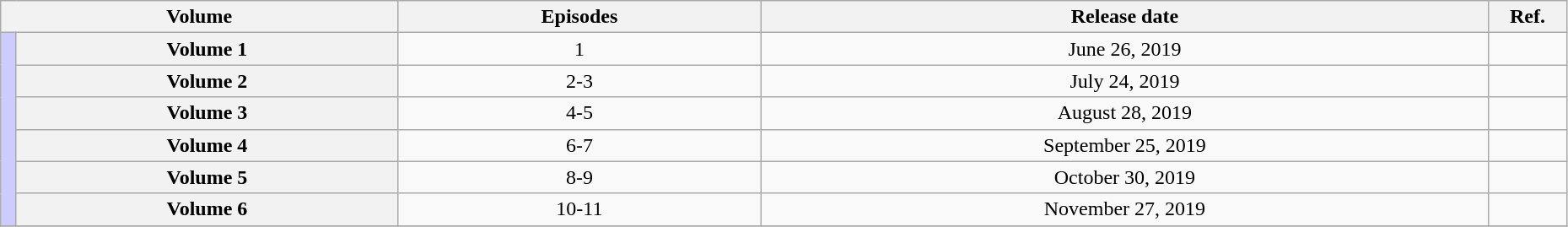<table class="wikitable" style="text-align: center; width: 98%;">
<tr>
<th scope="column" colspan="2">Volume</th>
<th scope="column">Episodes</th>
<th scope="column">Release date</th>
<th scope="column" width="5%">Ref.</th>
</tr>
<tr>
<td rowspan="6" width="1%" style="background: #CCCCFF;"></td>
<th scope="row">Volume 1</th>
<td>1</td>
<td>June 26, 2019</td>
<td></td>
</tr>
<tr>
<th scope="row">Volume 2</th>
<td>2-3</td>
<td>July 24, 2019</td>
<td></td>
</tr>
<tr>
<th scope="row">Volume 3</th>
<td>4-5</td>
<td>August 28, 2019</td>
<td></td>
</tr>
<tr>
<th scope="row">Volume 4</th>
<td>6-7</td>
<td>September 25, 2019</td>
<td></td>
</tr>
<tr>
<th scope="row">Volume 5</th>
<td>8-9</td>
<td>October 30, 2019</td>
<td></td>
</tr>
<tr>
<th scope="row">Volume 6</th>
<td>10-11</td>
<td>November 27, 2019</td>
<td></td>
</tr>
<tr>
</tr>
</table>
